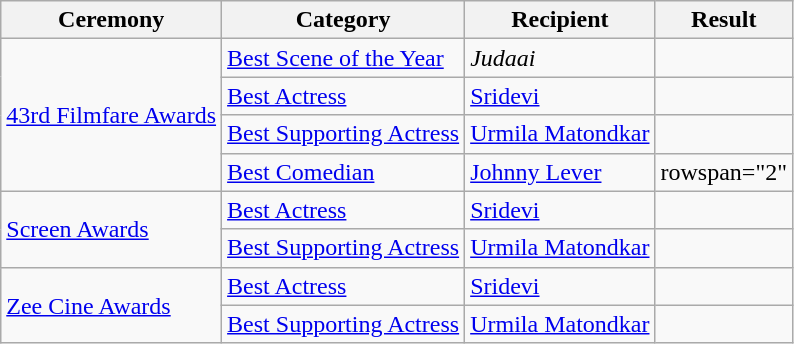<table class="wikitable">
<tr>
<th>Ceremony</th>
<th>Category</th>
<th>Recipient</th>
<th>Result</th>
</tr>
<tr>
<td rowspan="4"><a href='#'>43rd Filmfare Awards</a></td>
<td><a href='#'>Best Scene of the Year</a></td>
<td><em>Judaai</em></td>
<td></td>
</tr>
<tr>
<td><a href='#'>Best Actress</a></td>
<td><a href='#'>Sridevi</a></td>
<td></td>
</tr>
<tr>
<td><a href='#'>Best Supporting Actress</a></td>
<td><a href='#'>Urmila Matondkar</a></td>
<td></td>
</tr>
<tr>
<td><a href='#'>Best Comedian</a></td>
<td><a href='#'>Johnny Lever</a></td>
<td>rowspan="2" </td>
</tr>
<tr>
<td rowspan="2"><a href='#'>Screen Awards</a></td>
<td><a href='#'>Best Actress</a></td>
<td><a href='#'>Sridevi</a></td>
</tr>
<tr>
<td><a href='#'>Best Supporting Actress</a></td>
<td><a href='#'>Urmila Matondkar</a></td>
<td></td>
</tr>
<tr>
<td rowspan="2"><a href='#'>Zee Cine Awards</a></td>
<td><a href='#'>Best Actress</a></td>
<td><a href='#'>Sridevi</a></td>
<td></td>
</tr>
<tr>
<td><a href='#'>Best Supporting Actress</a></td>
<td><a href='#'>Urmila Matondkar</a></td>
<td></td>
</tr>
</table>
